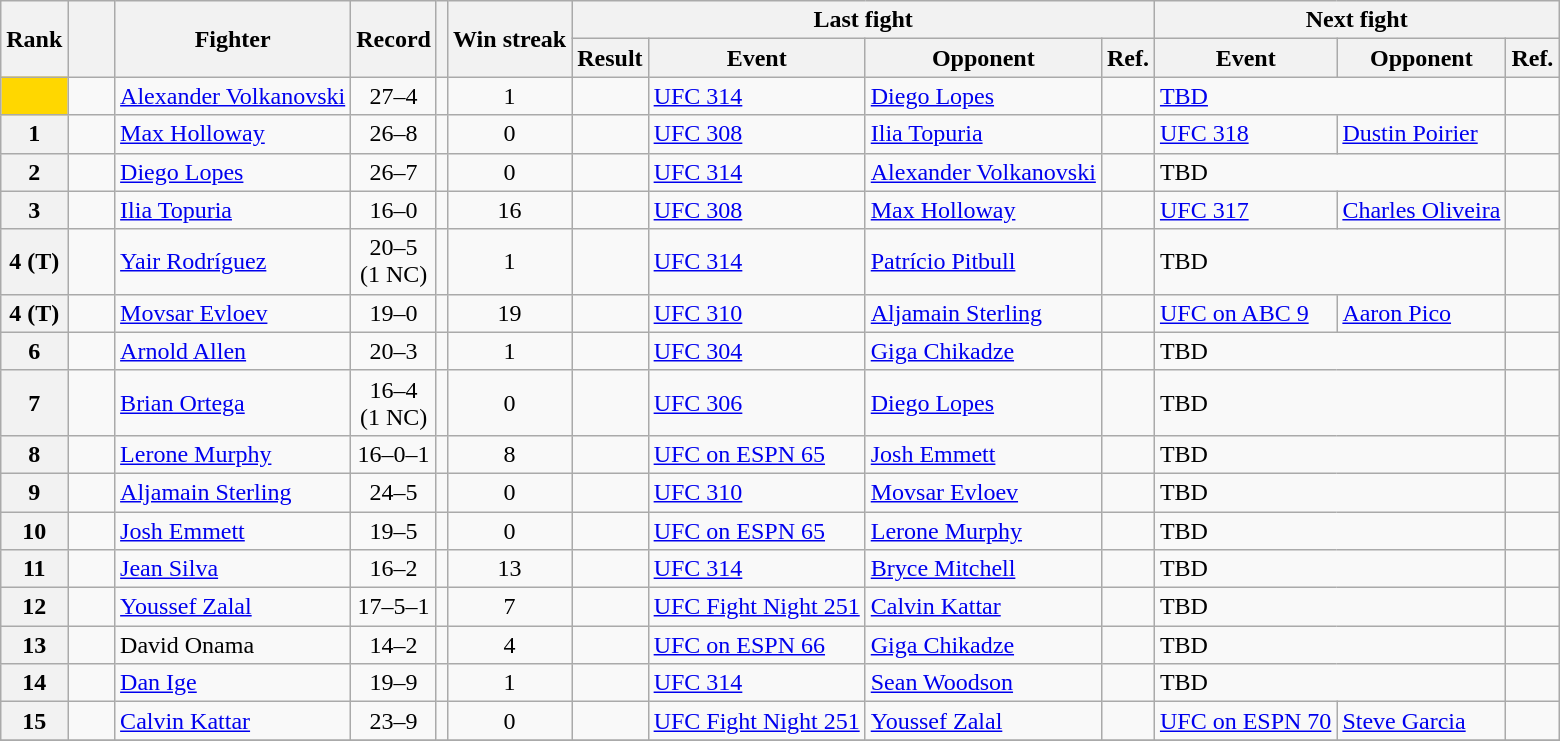<table class="wikitable">
<tr>
<th rowspan=2>Rank</th>
<th width=3% rowspan=2></th>
<th rowspan=2>Fighter</th>
<th rowspan=2>Record</th>
<th rowspan=2></th>
<th rowspan=2>Win streak</th>
<th colspan=4>Last fight</th>
<th colspan=3>Next fight</th>
</tr>
<tr>
<th>Result</th>
<th>Event</th>
<th>Opponent</th>
<th>Ref.</th>
<th>Event</th>
<th>Opponent</th>
<th>Ref.</th>
</tr>
<tr>
<th style="background:gold"></th>
<td></td>
<td><a href='#'>Alexander Volkanovski</a></td>
<td align=center>27–4</td>
<td align=center></td>
<td align=center>1<br></td>
<td></td>
<td><a href='#'>UFC 314</a></td>
<td><a href='#'>Diego Lopes</a></td>
<td></td>
<td colspan=2><a href='#'>TBD</a></td>
<td></td>
</tr>
<tr>
<th>1</th>
<td></td>
<td><a href='#'>Max Holloway</a></td>
<td align=center>26–8</td>
<td align=center></td>
<td align=center>0</td>
<td></td>
<td><a href='#'>UFC 308</a></td>
<td><a href='#'>Ilia Topuria</a></td>
<td></td>
<td><a href='#'>UFC 318</a></td>
<td><a href='#'>Dustin Poirier</a></td>
<td></td>
</tr>
<tr>
<th>2</th>
<td></td>
<td><a href='#'>Diego Lopes</a></td>
<td align=center>26–7</td>
<td align=center></td>
<td align=center>0</td>
<td></td>
<td><a href='#'>UFC 314</a></td>
<td><a href='#'>Alexander Volkanovski</a></td>
<td></td>
<td colspan=2>TBD</td>
<td></td>
</tr>
<tr>
<th>3</th>
<td></td>
<td><a href='#'>Ilia Topuria</a></td>
<td align=center>16–0</td>
<td align=center></td>
<td align=center>16</td>
<td></td>
<td><a href='#'>UFC 308</a></td>
<td><a href='#'>Max Holloway</a></td>
<td></td>
<td><a href='#'>UFC 317</a></td>
<td><a href='#'>Charles Oliveira</a></td>
<td></td>
</tr>
<tr>
<th>4 (T)</th>
<td></td>
<td><a href='#'>Yair Rodríguez</a></td>
<td align=center>20–5<br>(1 NC)</td>
<td align=center></td>
<td align=center>1</td>
<td></td>
<td><a href='#'>UFC 314</a></td>
<td><a href='#'>Patrício Pitbull</a></td>
<td></td>
<td colspan=2>TBD</td>
<td></td>
</tr>
<tr>
<th>4 (T)</th>
<td></td>
<td><a href='#'>Movsar Evloev</a></td>
<td align=center>19–0</td>
<td align=center></td>
<td align=center>19</td>
<td></td>
<td><a href='#'>UFC 310</a></td>
<td><a href='#'>Aljamain Sterling</a></td>
<td></td>
<td><a href='#'>UFC on ABC 9</a></td>
<td><a href='#'>Aaron Pico</a></td>
<td></td>
</tr>
<tr>
<th>6</th>
<td></td>
<td><a href='#'>Arnold Allen</a></td>
<td align=center>20–3</td>
<td align=center></td>
<td align=center>1</td>
<td></td>
<td><a href='#'>UFC 304</a></td>
<td><a href='#'>Giga Chikadze</a></td>
<td></td>
<td colspan=2>TBD</td>
<td></td>
</tr>
<tr>
<th>7</th>
<td></td>
<td><a href='#'>Brian Ortega</a></td>
<td align=center>16–4<br>(1 NC)</td>
<td align=center></td>
<td align=center>0</td>
<td></td>
<td><a href='#'>UFC 306</a></td>
<td><a href='#'>Diego Lopes</a></td>
<td></td>
<td colspan=2>TBD</td>
<td></td>
</tr>
<tr>
<th>8</th>
<td></td>
<td><a href='#'>Lerone Murphy</a></td>
<td align=center>16–0–1</td>
<td align=center></td>
<td align=center>8</td>
<td></td>
<td><a href='#'>UFC on ESPN 65</a></td>
<td><a href='#'>Josh Emmett</a></td>
<td></td>
<td colspan=2>TBD</td>
<td></td>
</tr>
<tr>
<th>9</th>
<td></td>
<td><a href='#'>Aljamain Sterling</a></td>
<td align=center>24–5</td>
<td align=center></td>
<td align=center>0</td>
<td></td>
<td><a href='#'>UFC 310</a></td>
<td><a href='#'>Movsar Evloev</a></td>
<td></td>
<td colspan=2>TBD</td>
<td></td>
</tr>
<tr>
<th>10</th>
<td></td>
<td><a href='#'>Josh Emmett</a></td>
<td align=center>19–5</td>
<td align=center></td>
<td align=center>0</td>
<td></td>
<td><a href='#'>UFC on ESPN 65</a></td>
<td><a href='#'>Lerone Murphy</a></td>
<td></td>
<td colspan=2>TBD</td>
<td></td>
</tr>
<tr>
<th>11</th>
<td></td>
<td><a href='#'>Jean Silva</a></td>
<td align=center>16–2</td>
<td align=center></td>
<td align=center>13</td>
<td></td>
<td><a href='#'>UFC 314</a></td>
<td><a href='#'>Bryce Mitchell</a></td>
<td></td>
<td colspan=2>TBD</td>
<td></td>
</tr>
<tr>
<th>12</th>
<td></td>
<td><a href='#'>Youssef Zalal</a></td>
<td align=center>17–5–1</td>
<td align=center></td>
<td align=center>7</td>
<td></td>
<td><a href='#'>UFC Fight Night 251</a></td>
<td><a href='#'>Calvin Kattar</a></td>
<td></td>
<td colspan=2>TBD</td>
<td></td>
</tr>
<tr>
<th>13</th>
<td></td>
<td>David Onama</td>
<td align=center>14–2</td>
<td align=center></td>
<td align=center>4</td>
<td></td>
<td><a href='#'>UFC on ESPN 66</a></td>
<td><a href='#'>Giga Chikadze</a></td>
<td></td>
<td colspan=2>TBD</td>
<td></td>
</tr>
<tr>
<th>14</th>
<td></td>
<td><a href='#'>Dan Ige</a></td>
<td align=center>19–9</td>
<td align=center></td>
<td align=center>1</td>
<td></td>
<td><a href='#'>UFC 314</a></td>
<td><a href='#'>Sean Woodson</a></td>
<td></td>
<td colspan=2>TBD</td>
<td></td>
</tr>
<tr>
<th>15</th>
<td></td>
<td><a href='#'>Calvin Kattar</a></td>
<td align=center>23–9</td>
<td align=center></td>
<td align=center>0</td>
<td></td>
<td><a href='#'>UFC Fight Night 251</a></td>
<td><a href='#'>Youssef Zalal</a></td>
<td></td>
<td><a href='#'>UFC on ESPN 70</a></td>
<td><a href='#'>Steve Garcia</a></td>
<td></td>
</tr>
<tr>
</tr>
</table>
